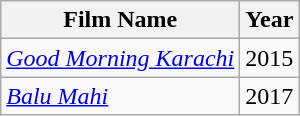<table class="wikitable sortable">
<tr>
<th><strong>Film Name</strong></th>
<th><strong>Year</strong></th>
</tr>
<tr>
<td><em><a href='#'>Good Morning Karachi</a></em></td>
<td>2015</td>
</tr>
<tr>
<td><em><a href='#'>Balu Mahi</a></em></td>
<td>2017</td>
</tr>
</table>
